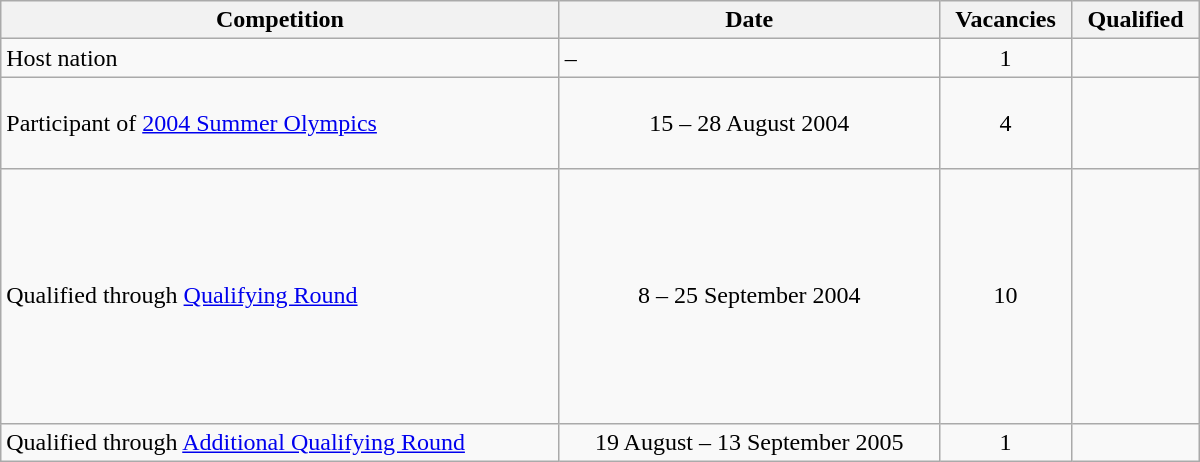<table class="wikitable" style="width:800px">
<tr>
<th>Competition</th>
<th>Date</th>
<th>Vacancies</th>
<th>Qualified</th>
</tr>
<tr>
<td>Host nation</td>
<td>–</td>
<td style="text-align:center;">1</td>
<td></td>
</tr>
<tr>
<td>Participant of <a href='#'>2004 Summer Olympics</a></td>
<td style="text-align:center;">15 – 28 August 2004</td>
<td style="text-align:center;">4</td>
<td> <br>  <br>  <br> </td>
</tr>
<tr>
<td>Qualified through <a href='#'>Qualifying Round</a></td>
<td style="text-align:center;">8 – 25 September 2004</td>
<td style="text-align:center;">10</td>
<td> <br>  <br>  <br>  <br>  <br>  <br>  <br>  <br>  <br> </td>
</tr>
<tr>
<td>Qualified through <a href='#'>Additional Qualifying Round</a></td>
<td style="text-align:center;">19 August – 13 September 2005</td>
<td style="text-align:center;">1</td>
<td></td>
</tr>
</table>
